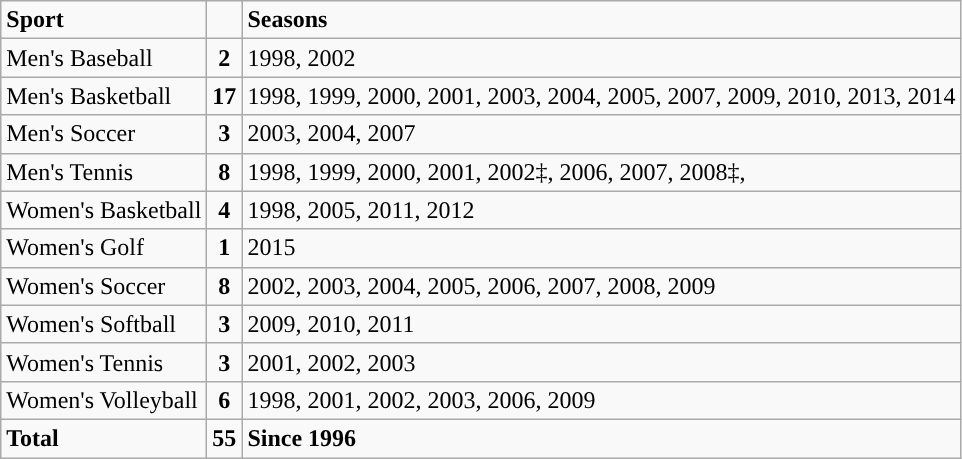<table class="wikitable">
<tr>
<td><strong>Sport</strong></td>
<td><strong></strong></td>
<td><strong>Seasons</strong></td>
</tr>
<tr>
<td>Men's Baseball</td>
<td style="text-align:center;"><strong>2</strong></td>
<td>1998, 2002</td>
</tr>
<tr>
<td>Men's Basketball</td>
<td style="text-align:center;"><strong>17</strong></td>
<td>1998, 1999, 2000, 2001, 2003, 2004, 2005, 2007, 2009, 2010, 2013, 2014</td>
</tr>
<tr>
<td>Men's Soccer</td>
<td style="text-align:center;"><strong>3</strong></td>
<td>2003, 2004, 2007</td>
</tr>
<tr>
<td>Men's Tennis</td>
<td style="text-align:center;"><strong>8</strong></td>
<td>1998, 1999, 2000, 2001, 2002‡, 2006, 2007, 2008‡,</td>
</tr>
<tr>
<td>Women's Basketball</td>
<td style="text-align:center;"><strong>4</strong></td>
<td>1998, 2005, 2011, 2012</td>
</tr>
<tr>
<td>Women's Golf</td>
<td style="text-align:center;"><strong>1</strong></td>
<td>2015</td>
</tr>
<tr>
<td>Women's Soccer</td>
<td style="text-align:center;"><strong>8</strong></td>
<td>2002, 2003, 2004, 2005, 2006, 2007, 2008, 2009</td>
</tr>
<tr>
<td>Women's Softball</td>
<td style="text-align:center;"><strong>3</strong></td>
<td>2009, 2010, 2011</td>
</tr>
<tr>
<td>Women's Tennis</td>
<td style="text-align:center;"><strong>3</strong></td>
<td>2001, 2002, 2003</td>
</tr>
<tr>
<td>Women's Volleyball</td>
<td style="text-align:center;"><strong>6</strong></td>
<td>1998, 2001, 2002, 2003, 2006, 2009</td>
</tr>
<tr>
<td><strong>Total</strong></td>
<td><strong>55</strong></td>
<td><strong>Since 1996</strong></td>
</tr>
</table>
